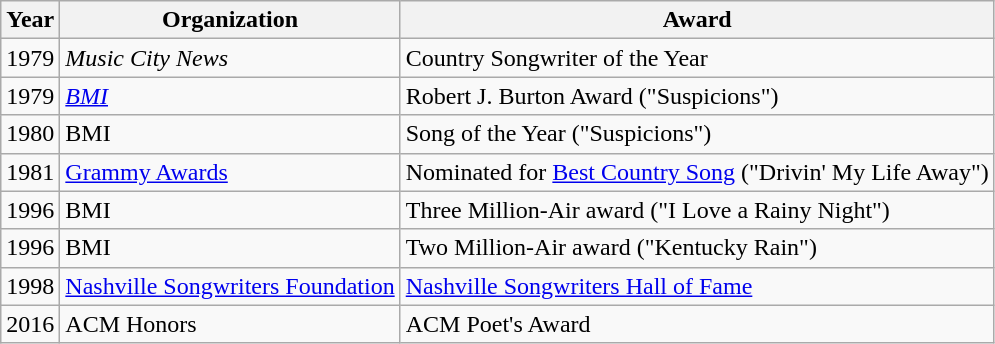<table class="wikitable">
<tr>
<th>Year</th>
<th>Organization</th>
<th>Award</th>
</tr>
<tr>
<td>1979</td>
<td><em>Music City News</em></td>
<td>Country Songwriter of the Year</td>
</tr>
<tr>
<td>1979</td>
<td><em><a href='#'>BMI</a></em></td>
<td>Robert J. Burton Award ("Suspicions")</td>
</tr>
<tr>
<td>1980</td>
<td>BMI</td>
<td>Song of the Year ("Suspicions")</td>
</tr>
<tr>
<td>1981</td>
<td><a href='#'>Grammy Awards</a></td>
<td>Nominated for <a href='#'>Best Country Song</a> ("Drivin' My Life Away")</td>
</tr>
<tr>
<td>1996</td>
<td>BMI</td>
<td>Three Million-Air award ("I Love a Rainy Night")</td>
</tr>
<tr>
<td>1996</td>
<td>BMI</td>
<td>Two Million-Air award ("Kentucky Rain")</td>
</tr>
<tr>
<td>1998</td>
<td><a href='#'>Nashville Songwriters Foundation</a></td>
<td><a href='#'>Nashville Songwriters Hall of Fame</a></td>
</tr>
<tr>
<td>2016</td>
<td>ACM Honors</td>
<td>ACM Poet's Award</td>
</tr>
</table>
